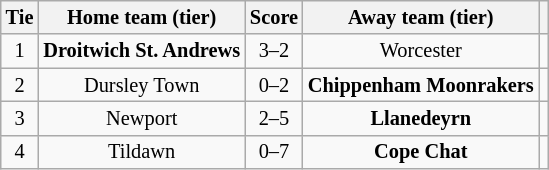<table class="wikitable" style="text-align:center; font-size:85%">
<tr>
<th>Tie</th>
<th>Home team (tier)</th>
<th>Score</th>
<th>Away team (tier)</th>
<th></th>
</tr>
<tr>
<td align="center">1</td>
<td><strong>Droitwich St. Andrews</strong></td>
<td align="center">3–2</td>
<td>Worcester</td>
<td></td>
</tr>
<tr>
<td align="center">2</td>
<td>Dursley Town</td>
<td align="center">0–2</td>
<td><strong>Chippenham Moonrakers</strong></td>
<td></td>
</tr>
<tr>
<td align="center">3</td>
<td>Newport</td>
<td align="center">2–5</td>
<td><strong>Llanedeyrn</strong></td>
<td></td>
</tr>
<tr>
<td align="center">4</td>
<td>Tildawn</td>
<td align="center">0–7</td>
<td><strong>Cope Chat</strong></td>
<td></td>
</tr>
</table>
